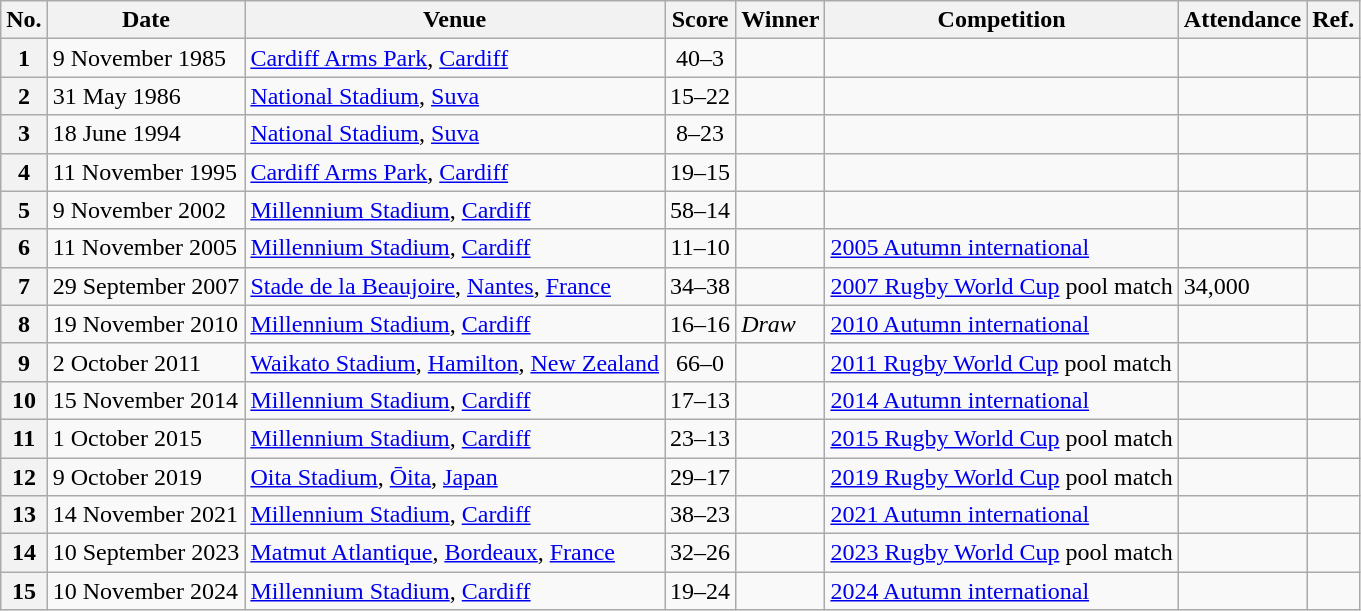<table class="wikitable">
<tr>
<th>No.</th>
<th>Date</th>
<th>Venue</th>
<th>Score</th>
<th>Winner</th>
<th>Competition</th>
<th>Attendance</th>
<th>Ref.</th>
</tr>
<tr>
<th>1</th>
<td>9 November 1985</td>
<td><a href='#'>Cardiff Arms Park</a>, <a href='#'>Cardiff</a></td>
<td align="center">40–3</td>
<td></td>
<td></td>
<td></td>
<td></td>
</tr>
<tr>
<th>2</th>
<td>31 May 1986</td>
<td><a href='#'>National Stadium</a>, <a href='#'>Suva</a></td>
<td align="center">15–22</td>
<td></td>
<td></td>
<td></td>
</tr>
<tr>
<th>3</th>
<td>18 June 1994</td>
<td><a href='#'>National Stadium</a>, <a href='#'>Suva</a></td>
<td align="center">8–23</td>
<td></td>
<td></td>
<td></td>
<td></td>
</tr>
<tr>
<th>4</th>
<td>11 November 1995</td>
<td><a href='#'>Cardiff Arms Park</a>, <a href='#'>Cardiff</a></td>
<td align="center">19–15</td>
<td></td>
<td></td>
<td></td>
<td></td>
</tr>
<tr>
<th>5</th>
<td>9 November 2002</td>
<td><a href='#'>Millennium Stadium</a>, <a href='#'>Cardiff</a></td>
<td align="center">58–14</td>
<td></td>
<td></td>
<td></td>
<td></td>
</tr>
<tr>
<th>6</th>
<td>11 November 2005</td>
<td><a href='#'>Millennium Stadium</a>, <a href='#'>Cardiff</a></td>
<td align="center">11–10</td>
<td></td>
<td><a href='#'>2005 Autumn international</a></td>
<td></td>
<td></td>
</tr>
<tr>
<th>7</th>
<td>29 September 2007</td>
<td><a href='#'>Stade de la Beaujoire</a>, <a href='#'>Nantes</a>, <a href='#'>France</a></td>
<td align="center">34–38</td>
<td></td>
<td><a href='#'>2007 Rugby World Cup</a> pool match</td>
<td>34,000</td>
<td></td>
</tr>
<tr>
<th>8</th>
<td>19 November 2010</td>
<td><a href='#'>Millennium Stadium</a>, <a href='#'>Cardiff</a></td>
<td align="center">16–16</td>
<td><em>Draw</em></td>
<td><a href='#'>2010 Autumn international</a></td>
<td></td>
<td></td>
</tr>
<tr>
<th>9</th>
<td>2 October 2011</td>
<td><a href='#'>Waikato Stadium</a>, <a href='#'>Hamilton</a>, <a href='#'>New Zealand</a></td>
<td align="center">66–0</td>
<td></td>
<td><a href='#'>2011 Rugby World Cup</a> pool match</td>
<td></td>
<td></td>
</tr>
<tr>
<th>10</th>
<td>15 November 2014</td>
<td><a href='#'>Millennium Stadium</a>, <a href='#'>Cardiff</a></td>
<td align="center">17–13</td>
<td></td>
<td><a href='#'>2014 Autumn international</a></td>
<td></td>
<td></td>
</tr>
<tr>
<th>11</th>
<td>1 October 2015</td>
<td><a href='#'>Millennium Stadium</a>, <a href='#'>Cardiff</a></td>
<td align="center">23–13</td>
<td></td>
<td><a href='#'>2015 Rugby World Cup</a> pool match</td>
<td></td>
<td></td>
</tr>
<tr>
<th>12</th>
<td>9 October 2019</td>
<td><a href='#'>Oita Stadium</a>, <a href='#'>Ōita</a>, <a href='#'>Japan</a></td>
<td align="center">29–17</td>
<td></td>
<td><a href='#'>2019 Rugby World Cup</a> pool match</td>
<td></td>
<td></td>
</tr>
<tr>
<th>13</th>
<td>14 November 2021</td>
<td><a href='#'>Millennium Stadium</a>, <a href='#'>Cardiff</a></td>
<td align="center">38–23</td>
<td></td>
<td><a href='#'>2021 Autumn international</a></td>
<td></td>
<td></td>
</tr>
<tr>
<th>14</th>
<td>10 September 2023</td>
<td><a href='#'>Matmut Atlantique</a>, <a href='#'>Bordeaux</a>, <a href='#'>France</a></td>
<td align="center">32–26</td>
<td></td>
<td><a href='#'>2023 Rugby World Cup</a> pool match</td>
<td></td>
<td></td>
</tr>
<tr>
<th>15</th>
<td>10 November 2024</td>
<td><a href='#'>Millennium Stadium</a>, <a href='#'>Cardiff</a></td>
<td align="center">19–24</td>
<td></td>
<td><a href='#'>2024 Autumn international</a></td>
<td></td>
<td></td>
</tr>
</table>
